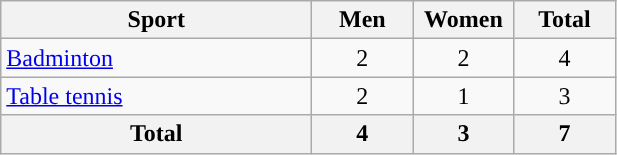<table class="wikitable" style="text-align:center">
<tr>
<th width=200>Sport</th>
<th width=60>Men</th>
<th width=60>Women</th>
<th width=60>Total</th>
</tr>
<tr>
<td align=left><a href='#'>Badminton</a></td>
<td>2</td>
<td>2</td>
<td>4</td>
</tr>
<tr>
<td align=left><a href='#'>Table tennis</a></td>
<td>2</td>
<td>1</td>
<td>3</td>
</tr>
<tr>
<th align=left>Total</th>
<th>4</th>
<th>3</th>
<th>7</th>
</tr>
</table>
